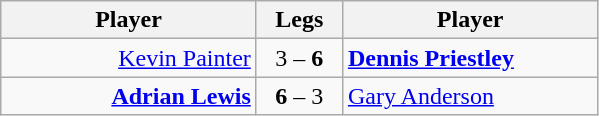<table class=wikitable style="text-align:center">
<tr>
<th width=163>Player</th>
<th width=50>Legs</th>
<th width=163>Player</th>
</tr>
<tr align=left>
<td align=right><a href='#'>Kevin Painter</a> </td>
<td align=center>3 – <strong>6</strong></td>
<td> <strong><a href='#'>Dennis Priestley</a></strong></td>
</tr>
<tr align=left>
<td align=right><strong><a href='#'>Adrian Lewis</a></strong> </td>
<td align=center><strong>6</strong> – 3</td>
<td> <a href='#'>Gary Anderson</a></td>
</tr>
</table>
